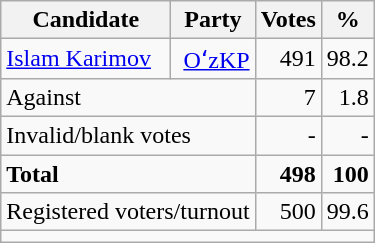<table class=wikitable style=text-align:right>
<tr>
<th>Candidate</th>
<th>Party</th>
<th>Votes</th>
<th>%</th>
</tr>
<tr>
<td align=left><a href='#'>Islam Karimov</a></td>
<td><a href='#'>OʻzKP</a></td>
<td>491</td>
<td>98.2</td>
</tr>
<tr>
<td align=left colspan=2>Against</td>
<td>7</td>
<td>1.8</td>
</tr>
<tr>
<td align=left colspan=2>Invalid/blank votes</td>
<td>-</td>
<td>-</td>
</tr>
<tr>
<td align=left colspan=2><strong>Total</strong></td>
<td><strong>498</strong></td>
<td><strong>100</strong></td>
</tr>
<tr>
<td align=left colspan=2>Registered voters/turnout</td>
<td>500</td>
<td>99.6</td>
</tr>
<tr>
<td colspan=4 align=left></td>
</tr>
</table>
